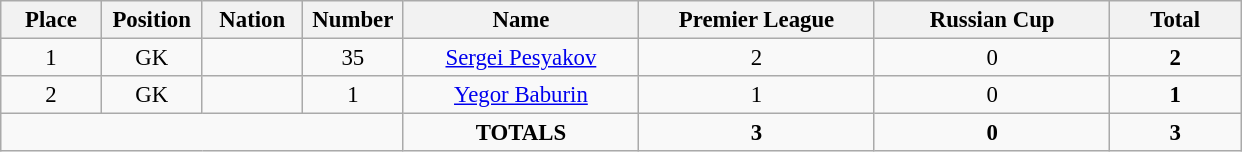<table class="wikitable" style="font-size: 95%; text-align: center;">
<tr>
<th width=60>Place</th>
<th width=60>Position</th>
<th width=60>Nation</th>
<th width=60>Number</th>
<th width=150>Name</th>
<th width=150>Premier League</th>
<th width=150>Russian Cup</th>
<th width=80><strong>Total</strong></th>
</tr>
<tr>
<td>1</td>
<td>GK</td>
<td></td>
<td>35</td>
<td><a href='#'>Sergei Pesyakov</a></td>
<td>2</td>
<td>0</td>
<td><strong>2</strong></td>
</tr>
<tr>
<td>2</td>
<td>GK</td>
<td></td>
<td>1</td>
<td><a href='#'>Yegor Baburin</a></td>
<td>1</td>
<td>0</td>
<td><strong>1</strong></td>
</tr>
<tr>
<td colspan="4"></td>
<td><strong>TOTALS</strong></td>
<td><strong>3</strong></td>
<td><strong>0</strong></td>
<td><strong>3</strong></td>
</tr>
</table>
